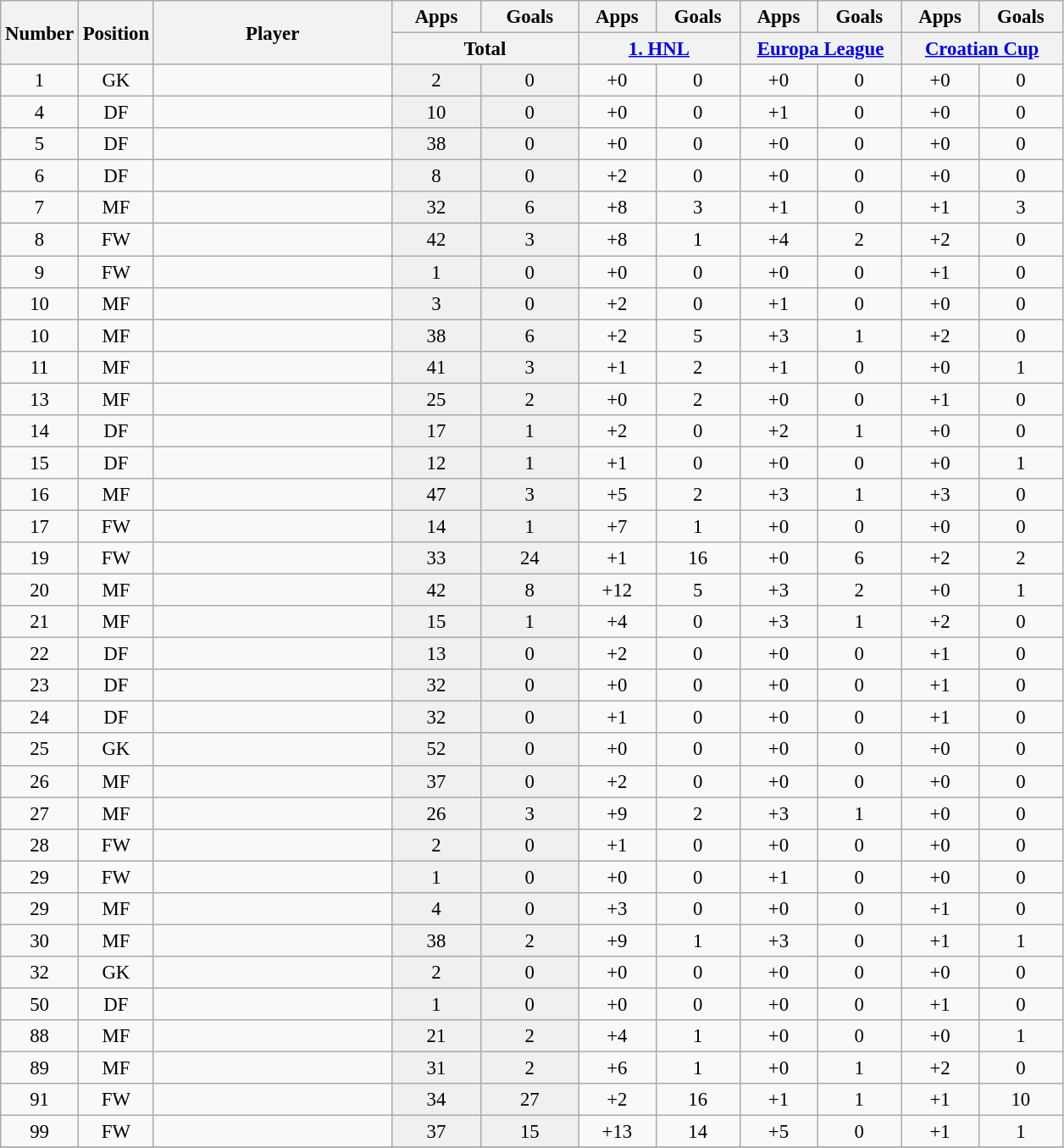<table class="wikitable sortable" style="font-size: 95%; text-align: center;">
<tr>
<th width=40 rowspan="2" align="center">Number</th>
<th width=40 rowspan="2" align="center">Position</th>
<th width=180 rowspan="2" align="center">Player</th>
<th>Apps</th>
<th>Goals</th>
<th>Apps</th>
<th>Goals</th>
<th>Apps</th>
<th>Goals</th>
<th>Apps</th>
<th>Goals</th>
</tr>
<tr>
<th class="unsortable" width=140 colspan="2" align="center">Total</th>
<th class="unsortable" width=120 colspan="2" align="center"><a href='#'>1. HNL</a></th>
<th class="unsortable" width=120 colspan="2" align="center"><a href='#'>Europa League</a></th>
<th class="unsortable" width=120 colspan="2" align="center"><a href='#'>Croatian Cup</a></th>
</tr>
<tr>
<td>1</td>
<td>GK</td>
<td style="text-align:left;"> </td>
<td style="background: #F0F0F0">2</td>
<td style="background: #F0F0F0">0</td>
<td>+0</td>
<td>0</td>
<td>+0</td>
<td>0</td>
<td>+0</td>
<td>0</td>
</tr>
<tr>
<td>4</td>
<td>DF</td>
<td style="text-align:left;"> </td>
<td style="background: #F0F0F0">10</td>
<td style="background: #F0F0F0">0</td>
<td>+0</td>
<td>0</td>
<td>+1</td>
<td>0</td>
<td>+0</td>
<td>0</td>
</tr>
<tr>
<td>5</td>
<td>DF</td>
<td style="text-align:left;"> </td>
<td style="background: #F0F0F0">38</td>
<td style="background: #F0F0F0">0</td>
<td>+0</td>
<td>0</td>
<td>+0</td>
<td>0</td>
<td>+0</td>
<td>0</td>
</tr>
<tr>
<td>6</td>
<td>DF</td>
<td style="text-align:left;"> </td>
<td style="background: #F0F0F0">8</td>
<td style="background: #F0F0F0">0</td>
<td>+2</td>
<td>0</td>
<td>+0</td>
<td>0</td>
<td>+0</td>
<td>0</td>
</tr>
<tr>
<td>7</td>
<td>MF</td>
<td style="text-align:left;"> </td>
<td style="background: #F0F0F0">32</td>
<td style="background: #F0F0F0">6</td>
<td>+8</td>
<td>3</td>
<td>+1</td>
<td>0</td>
<td>+1</td>
<td>3</td>
</tr>
<tr>
<td>8</td>
<td>FW</td>
<td style="text-align:left;"> </td>
<td style="background: #F0F0F0">42</td>
<td style="background: #F0F0F0">3</td>
<td>+8</td>
<td>1</td>
<td>+4</td>
<td>2</td>
<td>+2</td>
<td>0</td>
</tr>
<tr>
<td>9</td>
<td>FW</td>
<td style="text-align:left;"> </td>
<td style="background: #F0F0F0">1</td>
<td style="background: #F0F0F0">0</td>
<td>+0</td>
<td>0</td>
<td>+0</td>
<td>0</td>
<td>+1</td>
<td>0</td>
</tr>
<tr>
<td>10</td>
<td>MF</td>
<td style="text-align:left;"> </td>
<td style="background: #F0F0F0">3</td>
<td style="background: #F0F0F0">0</td>
<td>+2</td>
<td>0</td>
<td>+1</td>
<td>0</td>
<td>+0</td>
<td>0</td>
</tr>
<tr>
<td>10</td>
<td>MF</td>
<td style="text-align:left;"> </td>
<td style="background: #F0F0F0">38</td>
<td style="background: #F0F0F0">6</td>
<td>+2</td>
<td>5</td>
<td>+3</td>
<td>1</td>
<td>+2</td>
<td>0</td>
</tr>
<tr>
<td>11</td>
<td>MF</td>
<td style="text-align:left;"> </td>
<td style="background: #F0F0F0">41</td>
<td style="background: #F0F0F0">3</td>
<td>+1</td>
<td>2</td>
<td>+1</td>
<td>0</td>
<td>+0</td>
<td>1</td>
</tr>
<tr>
<td>13</td>
<td>MF</td>
<td style="text-align:left;"> </td>
<td style="background: #F0F0F0">25</td>
<td style="background: #F0F0F0">2</td>
<td>+0</td>
<td>2</td>
<td>+0</td>
<td>0</td>
<td>+1</td>
<td>0</td>
</tr>
<tr>
<td>14</td>
<td>DF</td>
<td style="text-align:left;"> </td>
<td style="background: #F0F0F0">17</td>
<td style="background: #F0F0F0">1</td>
<td>+2</td>
<td>0</td>
<td>+2</td>
<td>1</td>
<td>+0</td>
<td>0</td>
</tr>
<tr>
<td>15</td>
<td>DF</td>
<td style="text-align:left;"> </td>
<td style="background: #F0F0F0">12</td>
<td style="background: #F0F0F0">1</td>
<td>+1</td>
<td>0</td>
<td>+0</td>
<td>0</td>
<td>+0</td>
<td>1</td>
</tr>
<tr>
<td>16</td>
<td>MF</td>
<td style="text-align:left;"> </td>
<td style="background: #F0F0F0">47</td>
<td style="background: #F0F0F0">3</td>
<td>+5</td>
<td>2</td>
<td>+3</td>
<td>1</td>
<td>+3</td>
<td>0</td>
</tr>
<tr>
<td>17</td>
<td>FW</td>
<td style="text-align:left;"> </td>
<td style="background: #F0F0F0">14</td>
<td style="background: #F0F0F0">1</td>
<td>+7</td>
<td>1</td>
<td>+0</td>
<td>0</td>
<td>+0</td>
<td>0</td>
</tr>
<tr>
<td>19</td>
<td>FW</td>
<td style="text-align:left;"> </td>
<td style="background: #F0F0F0">33</td>
<td style="background: #F0F0F0">24</td>
<td>+1</td>
<td>16</td>
<td>+0</td>
<td>6</td>
<td>+2</td>
<td>2</td>
</tr>
<tr>
<td>20</td>
<td>MF</td>
<td style="text-align:left;"> </td>
<td style="background: #F0F0F0">42</td>
<td style="background: #F0F0F0">8</td>
<td>+12</td>
<td>5</td>
<td>+3</td>
<td>2</td>
<td>+0</td>
<td>1</td>
</tr>
<tr>
<td>21</td>
<td>MF</td>
<td style="text-align:left;"> </td>
<td style="background: #F0F0F0">15</td>
<td style="background: #F0F0F0">1</td>
<td>+4</td>
<td>0</td>
<td>+3</td>
<td>1</td>
<td>+2</td>
<td>0</td>
</tr>
<tr>
<td>22</td>
<td>DF</td>
<td style="text-align:left;"> </td>
<td style="background: #F0F0F0">13</td>
<td style="background: #F0F0F0">0</td>
<td>+2</td>
<td>0</td>
<td>+0</td>
<td>0</td>
<td>+1</td>
<td>0</td>
</tr>
<tr>
<td>23</td>
<td>DF</td>
<td style="text-align:left;"> </td>
<td style="background: #F0F0F0">32</td>
<td style="background: #F0F0F0">0</td>
<td>+0</td>
<td>0</td>
<td>+0</td>
<td>0</td>
<td>+1</td>
<td>0</td>
</tr>
<tr>
<td>24</td>
<td>DF</td>
<td style="text-align:left;"> </td>
<td style="background: #F0F0F0">32</td>
<td style="background: #F0F0F0">0</td>
<td>+1</td>
<td>0</td>
<td>+0</td>
<td>0</td>
<td>+1</td>
<td>0</td>
</tr>
<tr>
<td>25</td>
<td>GK</td>
<td style="text-align:left;"> </td>
<td style="background: #F0F0F0">52</td>
<td style="background: #F0F0F0">0</td>
<td>+0</td>
<td>0</td>
<td>+0</td>
<td>0</td>
<td>+0</td>
<td>0</td>
</tr>
<tr>
<td>26</td>
<td>MF</td>
<td style="text-align:left;"> </td>
<td style="background: #F0F0F0">37</td>
<td style="background: #F0F0F0">0</td>
<td>+2</td>
<td>0</td>
<td>+0</td>
<td>0</td>
<td>+0</td>
<td>0</td>
</tr>
<tr>
<td>27</td>
<td>MF</td>
<td style="text-align:left;"> </td>
<td style="background: #F0F0F0">26</td>
<td style="background: #F0F0F0">3</td>
<td>+9</td>
<td>2</td>
<td>+3</td>
<td>1</td>
<td>+0</td>
<td>0</td>
</tr>
<tr>
<td>28</td>
<td>FW</td>
<td style="text-align:left;"> </td>
<td style="background: #F0F0F0">2</td>
<td style="background: #F0F0F0">0</td>
<td>+1</td>
<td>0</td>
<td>+0</td>
<td>0</td>
<td>+0</td>
<td>0</td>
</tr>
<tr>
<td>29</td>
<td>FW</td>
<td style="text-align:left;"> </td>
<td style="background: #F0F0F0">1</td>
<td style="background: #F0F0F0">0</td>
<td>+0</td>
<td>0</td>
<td>+1</td>
<td>0</td>
<td>+0</td>
<td>0</td>
</tr>
<tr>
<td>29</td>
<td>MF</td>
<td style="text-align:left;"> </td>
<td style="background: #F0F0F0">4</td>
<td style="background: #F0F0F0">0</td>
<td>+3</td>
<td>0</td>
<td>+0</td>
<td>0</td>
<td>+1</td>
<td>0</td>
</tr>
<tr>
<td>30</td>
<td>MF</td>
<td style="text-align:left;"> </td>
<td style="background: #F0F0F0">38</td>
<td style="background: #F0F0F0">2</td>
<td>+9</td>
<td>1</td>
<td>+3</td>
<td>0</td>
<td>+1</td>
<td>1</td>
</tr>
<tr>
<td>32</td>
<td>GK</td>
<td style="text-align:left;"> </td>
<td style="background: #F0F0F0">2</td>
<td style="background: #F0F0F0">0</td>
<td>+0</td>
<td>0</td>
<td>+0</td>
<td>0</td>
<td>+0</td>
<td>0</td>
</tr>
<tr>
<td>50</td>
<td>DF</td>
<td style="text-align:left;"> </td>
<td style="background: #F0F0F0">1</td>
<td style="background: #F0F0F0">0</td>
<td>+0</td>
<td>0</td>
<td>+0</td>
<td>0</td>
<td>+1</td>
<td>0</td>
</tr>
<tr>
<td>88</td>
<td>MF</td>
<td style="text-align:left;"> </td>
<td style="background: #F0F0F0">21</td>
<td style="background: #F0F0F0">2</td>
<td>+4</td>
<td>1</td>
<td>+0</td>
<td>0</td>
<td>+0</td>
<td>1</td>
</tr>
<tr>
<td>89</td>
<td>MF</td>
<td style="text-align:left;"> </td>
<td style="background: #F0F0F0">31</td>
<td style="background: #F0F0F0">2</td>
<td>+6</td>
<td>1</td>
<td>+0</td>
<td>1</td>
<td>+2</td>
<td>0</td>
</tr>
<tr>
<td>91</td>
<td>FW</td>
<td style="text-align:left;"> </td>
<td style="background: #F0F0F0">34</td>
<td style="background: #F0F0F0">27</td>
<td>+2</td>
<td>16</td>
<td>+1</td>
<td>1</td>
<td>+1</td>
<td>10</td>
</tr>
<tr>
<td>99</td>
<td>FW</td>
<td style="text-align:left;"> </td>
<td style="background: #F0F0F0">37</td>
<td style="background: #F0F0F0">15</td>
<td>+13</td>
<td>14</td>
<td>+5</td>
<td>0</td>
<td>+1</td>
<td>1</td>
</tr>
<tr>
</tr>
</table>
